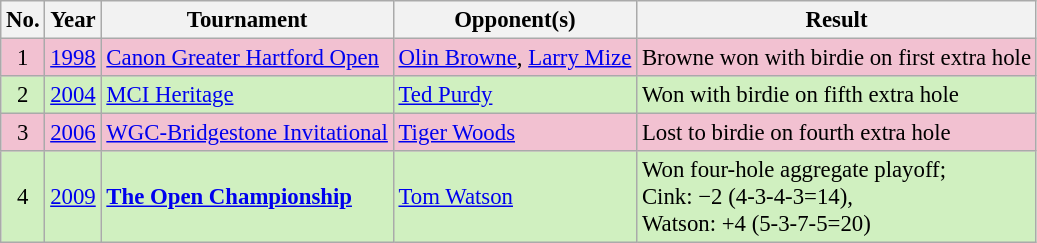<table class="wikitable" style="font-size:95%;">
<tr>
<th>No.</th>
<th>Year</th>
<th>Tournament</th>
<th>Opponent(s)</th>
<th>Result</th>
</tr>
<tr style="background:#F2C1D1;">
<td align=center>1</td>
<td><a href='#'>1998</a></td>
<td><a href='#'>Canon Greater Hartford Open</a></td>
<td> <a href='#'>Olin Browne</a>,  <a href='#'>Larry Mize</a></td>
<td>Browne won with birdie on first extra hole</td>
</tr>
<tr style="background:#D0F0C0;">
<td align=center>2</td>
<td><a href='#'>2004</a></td>
<td><a href='#'>MCI Heritage</a></td>
<td> <a href='#'>Ted Purdy</a></td>
<td>Won with birdie on fifth extra hole</td>
</tr>
<tr style="background:#F2C1D1;">
<td align=center>3</td>
<td><a href='#'>2006</a></td>
<td><a href='#'>WGC-Bridgestone Invitational</a></td>
<td> <a href='#'>Tiger Woods</a></td>
<td>Lost to birdie on fourth extra hole</td>
</tr>
<tr style="background:#D0F0C0;">
<td align=center>4</td>
<td><a href='#'>2009</a></td>
<td><strong><a href='#'>The Open Championship</a></strong></td>
<td> <a href='#'>Tom Watson</a></td>
<td>Won four-hole aggregate playoff;<br>Cink: −2 (4-3-4-3=14),<br>Watson: +4 (5-3-7-5=20)</td>
</tr>
</table>
